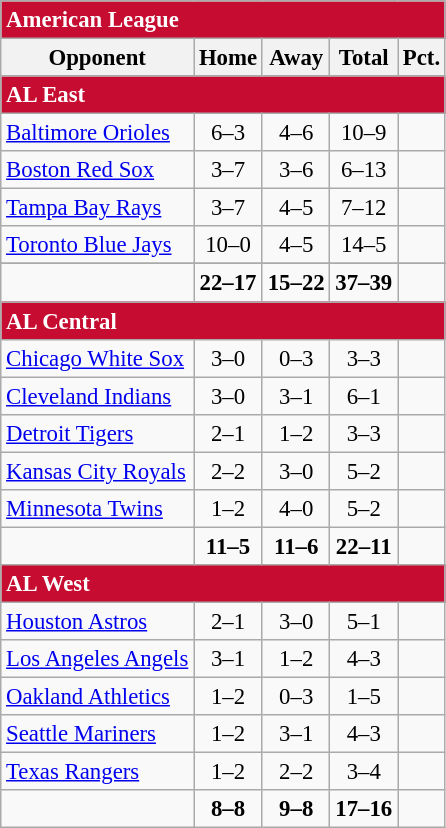<table class="wikitable" style="font-size: 95%; text-align: center">
<tr>
<td colspan="5" style="text-align:left; background:#c60c30;color:#fff"><strong>American League</strong></td>
</tr>
<tr>
<th>Opponent</th>
<th>Home</th>
<th>Away</th>
<th>Total</th>
<th>Pct.</th>
</tr>
<tr>
<td colspan="5" style="text-align:left; background:#c60c30;color:#fff"><strong>AL East</strong></td>
</tr>
<tr>
<td style="text-align:left"><a href='#'>Baltimore Orioles</a></td>
<td>6–3</td>
<td>4–6</td>
<td>10–9</td>
<td></td>
</tr>
<tr>
<td style="text-align:left"><a href='#'>Boston Red Sox</a></td>
<td>3–7</td>
<td>3–6</td>
<td>6–13</td>
<td></td>
</tr>
<tr>
<td style="text-align:left"><a href='#'>Tampa Bay Rays</a></td>
<td>3–7</td>
<td>4–5</td>
<td>7–12</td>
<td></td>
</tr>
<tr>
<td style="text-align:left"><a href='#'>Toronto Blue Jays</a></td>
<td>10–0</td>
<td>4–5</td>
<td>14–5</td>
<td></td>
</tr>
<tr>
</tr>
<tr style="font-weight:bold">
<td></td>
<td>22–17</td>
<td>15–22</td>
<td>37–39</td>
<td></td>
</tr>
<tr>
<td colspan="5" style="text-align:left; background:#c60c30;color:#fff"><strong>AL Central</strong></td>
</tr>
<tr>
<td style="text-align:left"><a href='#'>Chicago White Sox</a></td>
<td>3–0</td>
<td>0–3</td>
<td>3–3</td>
<td></td>
</tr>
<tr>
<td style="text-align:left"><a href='#'>Cleveland Indians</a></td>
<td>3–0</td>
<td>3–1</td>
<td>6–1</td>
<td></td>
</tr>
<tr>
<td style="text-align:left"><a href='#'>Detroit Tigers</a></td>
<td>2–1</td>
<td>1–2</td>
<td>3–3</td>
<td></td>
</tr>
<tr>
<td style="text-align:left"><a href='#'>Kansas City Royals</a></td>
<td>2–2</td>
<td>3–0</td>
<td>5–2</td>
<td></td>
</tr>
<tr>
<td style="text-align:left"><a href='#'>Minnesota Twins</a></td>
<td>1–2</td>
<td>4–0</td>
<td>5–2</td>
<td></td>
</tr>
<tr style="font-weight:bold">
<td></td>
<td>11–5</td>
<td>11–6</td>
<td>22–11</td>
<td></td>
</tr>
<tr>
<td colspan="5" style="text-align:left; background:#c60c30;color:#fff"><strong>AL West</strong></td>
</tr>
<tr>
<td style="text-align:left"><a href='#'>Houston Astros</a></td>
<td>2–1</td>
<td>3–0</td>
<td>5–1</td>
<td></td>
</tr>
<tr>
<td style="text-align:left"><a href='#'>Los Angeles Angels</a></td>
<td>3–1</td>
<td>1–2</td>
<td>4–3</td>
<td></td>
</tr>
<tr>
<td style="text-align:left"><a href='#'>Oakland Athletics</a></td>
<td>1–2</td>
<td>0–3</td>
<td>1–5</td>
<td></td>
</tr>
<tr>
<td style="text-align:left"><a href='#'>Seattle Mariners</a></td>
<td>1–2</td>
<td>3–1</td>
<td>4–3</td>
<td></td>
</tr>
<tr>
<td style="text-align:left"><a href='#'>Texas Rangers</a></td>
<td>1–2</td>
<td>2–2</td>
<td>3–4</td>
<td></td>
</tr>
<tr style="font-weight:bold">
<td></td>
<td>8–8</td>
<td>9–8</td>
<td>17–16</td>
<td></td>
</tr>
</table>
